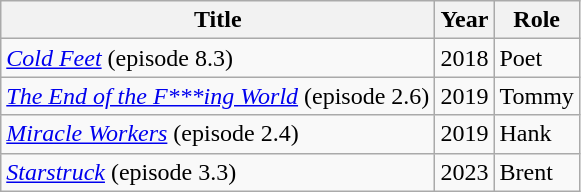<table class="wikitable">
<tr>
<th>Title</th>
<th>Year</th>
<th>Role</th>
</tr>
<tr>
<td><em><a href='#'>Cold Feet</a></em> (episode 8.3)</td>
<td>2018</td>
<td>Poet</td>
</tr>
<tr>
<td><em><a href='#'>The End of the F***ing World</a></em> (episode 2.6)</td>
<td>2019</td>
<td>Tommy</td>
</tr>
<tr>
<td><em><a href='#'>Miracle Workers</a></em> (episode 2.4)</td>
<td>2019</td>
<td>Hank</td>
</tr>
<tr>
<td><em><a href='#'>Starstruck</a></em> (episode 3.3)</td>
<td>2023</td>
<td>Brent</td>
</tr>
</table>
